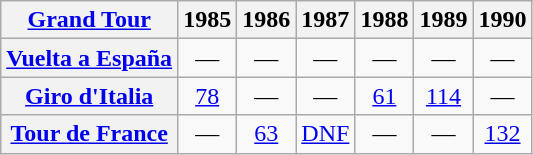<table class="wikitable plainrowheaders">
<tr>
<th scope="col"><a href='#'>Grand Tour</a></th>
<th scope="col">1985</th>
<th scope="col">1986</th>
<th scope="col">1987</th>
<th scope="col">1988</th>
<th scope="col">1989</th>
<th scope="col">1990</th>
</tr>
<tr style="text-align:center;">
<th scope="row"> <a href='#'>Vuelta a España</a></th>
<td>—</td>
<td>—</td>
<td>—</td>
<td>—</td>
<td>—</td>
<td>—</td>
</tr>
<tr style="text-align:center;">
<th scope="row"> <a href='#'>Giro d'Italia</a></th>
<td style="text-align:center;"><a href='#'>78</a></td>
<td>—</td>
<td>—</td>
<td style="text-align:center;"><a href='#'>61</a></td>
<td style="text-align:center;"><a href='#'>114</a></td>
<td>—</td>
</tr>
<tr style="text-align:center;">
<th scope="row"> <a href='#'>Tour de France</a></th>
<td>—</td>
<td style="text-align:center;"><a href='#'>63</a></td>
<td style="text-align:center;"><a href='#'>DNF</a></td>
<td>—</td>
<td>—</td>
<td style="text-align:center;"><a href='#'>132</a></td>
</tr>
</table>
